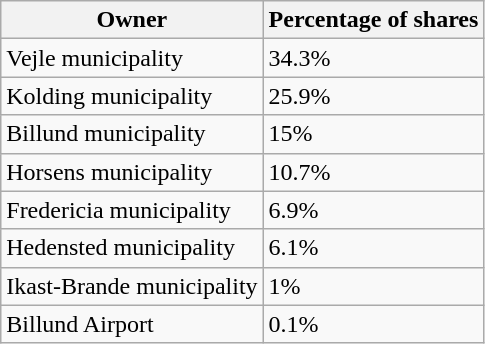<table class="wikitable sortable">
<tr>
<th>Owner</th>
<th>Percentage of shares</th>
</tr>
<tr>
<td>Vejle municipality</td>
<td>34.3%</td>
</tr>
<tr>
<td>Kolding municipality</td>
<td>25.9%</td>
</tr>
<tr>
<td>Billund municipality</td>
<td>15%</td>
</tr>
<tr>
<td>Horsens municipality</td>
<td>10.7%</td>
</tr>
<tr>
<td>Fredericia municipality</td>
<td>6.9%</td>
</tr>
<tr>
<td>Hedensted municipality</td>
<td>6.1%</td>
</tr>
<tr>
<td>Ikast-Brande municipality</td>
<td>1%</td>
</tr>
<tr>
<td>Billund Airport</td>
<td>0.1%</td>
</tr>
</table>
